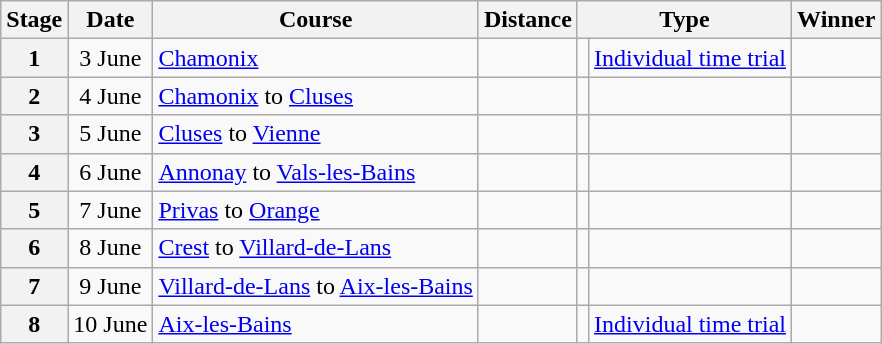<table class="wikitable">
<tr>
<th>Stage</th>
<th>Date</th>
<th>Course</th>
<th>Distance</th>
<th scope="col" colspan="2">Type</th>
<th>Winner</th>
</tr>
<tr>
<th scope="row" style="text-align:center;">1</th>
<td style="text-align:center;">3 June</td>
<td><a href='#'>Chamonix</a></td>
<td style="text-align:center;"></td>
<td></td>
<td><a href='#'>Individual time trial</a></td>
<td></td>
</tr>
<tr>
<th scope="row" style="text-align:center;">2</th>
<td style="text-align:center;">4 June</td>
<td><a href='#'>Chamonix</a> to <a href='#'>Cluses</a></td>
<td style="text-align:center;"></td>
<td></td>
<td></td>
<td></td>
</tr>
<tr>
<th scope="row" style="text-align:center;">3</th>
<td style="text-align:center;">5 June</td>
<td><a href='#'>Cluses</a> to <a href='#'>Vienne</a></td>
<td style="text-align:center;"></td>
<td></td>
<td></td>
<td></td>
</tr>
<tr>
<th scope="row" style="text-align:center;">4</th>
<td style="text-align:center;">6 June</td>
<td><a href='#'>Annonay</a> to <a href='#'>Vals-les-Bains</a></td>
<td style="text-align:center;"></td>
<td></td>
<td></td>
<td></td>
</tr>
<tr>
<th scope="row" style="text-align:center;">5</th>
<td style="text-align:center;">7 June</td>
<td><a href='#'>Privas</a> to <a href='#'>Orange</a></td>
<td style="text-align:center;"></td>
<td></td>
<td></td>
<td></td>
</tr>
<tr>
<th scope="row" style="text-align:center;">6</th>
<td style="text-align:center;">8 June</td>
<td><a href='#'>Crest</a> to <a href='#'>Villard-de-Lans</a></td>
<td style="text-align:center;"></td>
<td></td>
<td></td>
<td></td>
</tr>
<tr>
<th scope="row" style="text-align:center;">7</th>
<td style="text-align:center;">9 June</td>
<td><a href='#'>Villard-de-Lans</a> to <a href='#'>Aix-les-Bains</a></td>
<td style="text-align:center;"></td>
<td></td>
<td></td>
<td></td>
</tr>
<tr>
<th scope="row" style="text-align:center;">8</th>
<td style="text-align:center;">10 June</td>
<td><a href='#'>Aix-les-Bains</a></td>
<td style="text-align:center;"></td>
<td></td>
<td><a href='#'>Individual time trial</a></td>
<td></td>
</tr>
</table>
